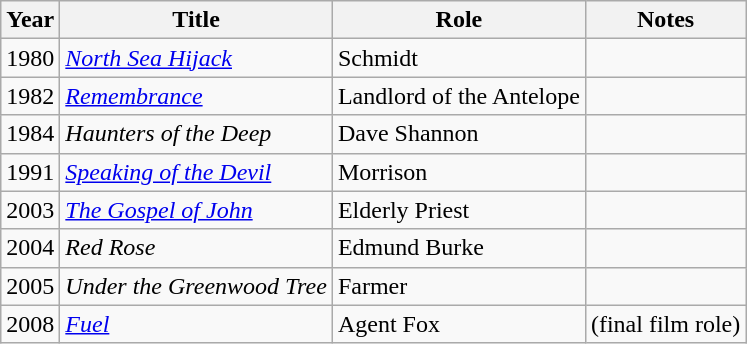<table class="wikitable">
<tr>
<th>Year</th>
<th>Title</th>
<th>Role</th>
<th>Notes</th>
</tr>
<tr>
<td>1980</td>
<td><em><a href='#'>North Sea Hijack</a></em></td>
<td>Schmidt</td>
<td></td>
</tr>
<tr>
<td>1982</td>
<td><em><a href='#'>Remembrance</a></em></td>
<td>Landlord of the Antelope</td>
<td></td>
</tr>
<tr>
<td>1984</td>
<td><em>Haunters of the Deep</em></td>
<td>Dave Shannon</td>
<td></td>
</tr>
<tr>
<td>1991</td>
<td><em><a href='#'>Speaking of the Devil</a></em></td>
<td>Morrison</td>
<td></td>
</tr>
<tr>
<td>2003</td>
<td><em><a href='#'>The Gospel of John</a></em></td>
<td>Elderly Priest</td>
<td></td>
</tr>
<tr>
<td>2004</td>
<td><em>Red Rose</em></td>
<td>Edmund Burke</td>
<td></td>
</tr>
<tr>
<td>2005</td>
<td><em>Under the Greenwood Tree</em></td>
<td>Farmer</td>
<td></td>
</tr>
<tr>
<td>2008</td>
<td><em><a href='#'>Fuel</a></em></td>
<td>Agent Fox</td>
<td>(final film role)</td>
</tr>
</table>
